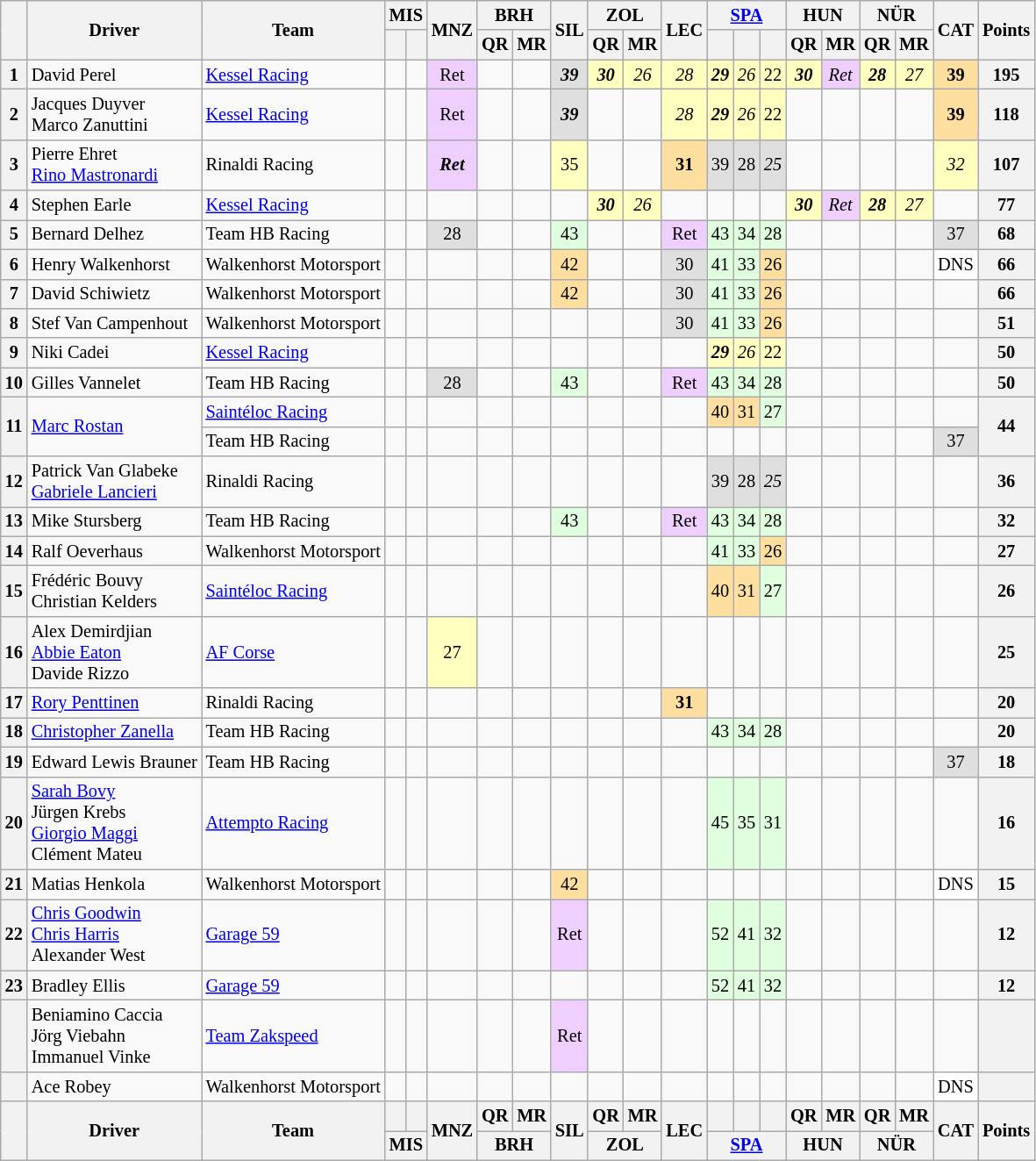<table class="wikitable" style="font-size: 85%; text-align:center;">
<tr>
<th rowspan=2></th>
<th rowspan=2>Driver</th>
<th rowspan=2>Team</th>
<th colspan=2>MIS<br></th>
<th rowspan=2>MNZ<br></th>
<th colspan=2>BRH<br></th>
<th rowspan=2>SIL<br></th>
<th colspan=2>ZOL<br></th>
<th rowspan=2>LEC<br></th>
<th colspan=3><a href='#'>SPA</a><br></th>
<th colspan=2>HUN<br></th>
<th colspan=2>NÜR<br></th>
<th rowspan=2>CAT<br></th>
<th rowspan=2>Points</th>
</tr>
<tr>
<th></th>
<th></th>
<th>QR</th>
<th>MR</th>
<th>QR</th>
<th>MR</th>
<th></th>
<th></th>
<th></th>
<th>QR</th>
<th>MR</th>
<th>QR</th>
<th>MR</th>
</tr>
<tr>
<th>1</th>
<td align=left> David Perel</td>
<td align=left> <a href='#'>Kessel Racing</a></td>
<td></td>
<td></td>
<td style="background:#EFCFFF;">Ret</td>
<td></td>
<td></td>
<td style="background:#DFDFDF;"><strong><em>39</em></strong></td>
<td style="background:#FFFFBF;"><strong><em>30</em></strong></td>
<td style="background:#FFFFBF;"><em>26</em></td>
<td style="background:#FFFFBF;"><em>28</em></td>
<td style="background:#FFFFBF;"><strong><em>29</em></strong></td>
<td style="background:#FFFFBF;"><em>26</em></td>
<td style="background:#FFFFBF;">22</td>
<td style="background:#FFFFBF;"><strong><em>30</em></strong></td>
<td style="background:#EFCFFF;"><em>Ret</em></td>
<td style="background:#FFFFBF;"><strong><em>28</em></strong></td>
<td style="background:#FFFFBF;"><em>27</em></td>
<td style="background:#FFDF9F;"><strong>39</strong></td>
<th>195</th>
</tr>
<tr>
<th>2</th>
<td align=left> Jacques Duyver<br> Marco Zanuttini</td>
<td align=left> <a href='#'>Kessel Racing</a></td>
<td></td>
<td></td>
<td style="background:#EFCFFF;">Ret</td>
<td></td>
<td></td>
<td style="background:#DFDFDF;"><strong><em>39</em></strong></td>
<td></td>
<td></td>
<td style="background:#FFFFBF;"><em>28</em></td>
<td style="background:#FFFFBF;"><strong><em>29</em></strong></td>
<td style="background:#FFFFBF;"><em>26</em></td>
<td style="background:#FFFFBF;">22</td>
<td></td>
<td></td>
<td></td>
<td></td>
<td style="background:#FFDF9F;"><strong>39</strong></td>
<th>118</th>
</tr>
<tr>
<th>3</th>
<td align=left> Pierre Ehret<br> <a href='#'>Rino Mastronardi</a></td>
<td align=left> Rinaldi Racing</td>
<td></td>
<td></td>
<td style="background:#EFCFFF;"><strong><em>Ret</em></strong></td>
<td></td>
<td></td>
<td style="background:#FFFFBF;">35</td>
<td></td>
<td></td>
<td style="background:#FFDF9F;"><strong>31</strong></td>
<td style="background:#DFDFDF;">39</td>
<td style="background:#DFDFDF;">28</td>
<td style="background:#DFDFDF;"><em>25</em></td>
<td></td>
<td></td>
<td></td>
<td></td>
<td style="background:#FFFFBF;"><em>32</em></td>
<th>107</th>
</tr>
<tr>
<th>4</th>
<td align=left> Stephen Earle</td>
<td align=left> <a href='#'>Kessel Racing</a></td>
<td></td>
<td></td>
<td></td>
<td></td>
<td></td>
<td></td>
<td style="background:#FFFFBF;"><strong><em>30</em></strong></td>
<td style="background:#FFFFBF;"><em>26</em></td>
<td></td>
<td></td>
<td></td>
<td></td>
<td style="background:#FFFFBF;"><strong><em>30</em></strong></td>
<td style="background:#EFCFFF;"><em>Ret</em></td>
<td style="background:#FFFFBF;"><strong><em>28</em></strong></td>
<td style="background:#FFFFBF;"><em>27</em></td>
<td></td>
<th>77</th>
</tr>
<tr>
<th>5</th>
<td align=left> Bernard Delhez</td>
<td align=left> Team HB Racing</td>
<td></td>
<td></td>
<td style="background:#DFDFDF;">28</td>
<td></td>
<td></td>
<td style="background:#DFFFDF;">43</td>
<td></td>
<td></td>
<td style="background:#EFCFFF;">Ret</td>
<td style="background:#DFFFDF;">43</td>
<td style="background:#DFFFDF;">34</td>
<td style="background:#DFFFDF;">28</td>
<td></td>
<td></td>
<td></td>
<td></td>
<td style="background:#DFDFDF;">37</td>
<th>68</th>
</tr>
<tr>
<th>6</th>
<td align=left> Henry Walkenhorst</td>
<td align=left> Walkenhorst Motorsport</td>
<td></td>
<td></td>
<td></td>
<td></td>
<td></td>
<td style="background:#FFDF9F;">42</td>
<td></td>
<td></td>
<td style="background:#DFDFDF;">30</td>
<td style="background:#DFFFDF;">41</td>
<td style="background:#DFFFDF;">33</td>
<td style="background:#FFDF9F;">26</td>
<td></td>
<td></td>
<td></td>
<td></td>
<td style="background:#FFFFFF;">DNS</td>
<th>66</th>
</tr>
<tr>
<th>7</th>
<td align=left> David Schiwietz</td>
<td align=left> Walkenhorst Motorsport</td>
<td></td>
<td></td>
<td></td>
<td></td>
<td></td>
<td style="background:#FFDF9F;">42</td>
<td></td>
<td></td>
<td style="background:#DFDFDF;">30</td>
<td style="background:#DFFFDF;">41</td>
<td style="background:#DFFFDF;">33</td>
<td style="background:#FFDF9F;">26</td>
<td></td>
<td></td>
<td></td>
<td></td>
<td></td>
<th>66</th>
</tr>
<tr>
<th>8</th>
<td align=left> Stef Van Campenhout</td>
<td align=left> Walkenhorst Motorsport</td>
<td></td>
<td></td>
<td></td>
<td></td>
<td></td>
<td></td>
<td></td>
<td></td>
<td style="background:#DFDFDF;">30</td>
<td style="background:#DFFFDF;">41</td>
<td style="background:#DFFFDF;">33</td>
<td style="background:#FFDF9F;">26</td>
<td></td>
<td></td>
<td></td>
<td></td>
<td></td>
<th>51</th>
</tr>
<tr>
<th>9</th>
<td align=left> Niki Cadei</td>
<td align=left> <a href='#'>Kessel Racing</a></td>
<td></td>
<td></td>
<td></td>
<td></td>
<td></td>
<td></td>
<td></td>
<td></td>
<td></td>
<td style="background:#FFFFBF;"><strong><em>29</em></strong></td>
<td style="background:#FFFFBF;"><em>26</em></td>
<td style="background:#FFFFBF;">22</td>
<td></td>
<td></td>
<td></td>
<td></td>
<td></td>
<th>50</th>
</tr>
<tr>
<th>10</th>
<td align=left> Gilles Vannelet</td>
<td align=left> Team HB Racing</td>
<td></td>
<td></td>
<td style="background:#DFDFDF;">28</td>
<td></td>
<td></td>
<td style="background:#DFFFDF;">43</td>
<td></td>
<td></td>
<td style="background:#EFCFFF;">Ret</td>
<td style="background:#DFFFDF;">43</td>
<td style="background:#DFFFDF;">34</td>
<td style="background:#DFFFDF;">28</td>
<td></td>
<td></td>
<td></td>
<td></td>
<td></td>
<th>50</th>
</tr>
<tr>
<th rowspan=2>11</th>
<td rowspan=2 align=left> <a href='#'>Marc Rostan</a></td>
<td align=left> <a href='#'>Saintéloc Racing</a></td>
<td></td>
<td></td>
<td></td>
<td></td>
<td></td>
<td></td>
<td></td>
<td></td>
<td></td>
<td style="background:#FFDF9F;">40</td>
<td style="background:#FFDF9F;">31</td>
<td style="background:#DFFFDF;">27</td>
<td></td>
<td></td>
<td></td>
<td></td>
<td></td>
<th rowspan=2>44</th>
</tr>
<tr>
<td align=left> Team HB Racing</td>
<td></td>
<td></td>
<td></td>
<td></td>
<td></td>
<td></td>
<td></td>
<td></td>
<td></td>
<td></td>
<td></td>
<td></td>
<td></td>
<td></td>
<td></td>
<td></td>
<td style="background:#DFDFDF;">37</td>
</tr>
<tr>
<th>12</th>
<td align=left> Patrick Van Glabeke<br> <a href='#'>Gabriele Lancieri</a></td>
<td align=left> Rinaldi Racing</td>
<td></td>
<td></td>
<td></td>
<td></td>
<td></td>
<td></td>
<td></td>
<td></td>
<td></td>
<td style="background:#DFDFDF;">39</td>
<td style="background:#DFDFDF;">28</td>
<td style="background:#DFDFDF;"><em>25</em></td>
<td></td>
<td></td>
<td></td>
<td></td>
<td></td>
<th>36</th>
</tr>
<tr>
<th>13</th>
<td align=left> Mike Stursberg</td>
<td align=left> Team HB Racing</td>
<td></td>
<td></td>
<td></td>
<td></td>
<td></td>
<td style="background:#DFFFDF;">43</td>
<td></td>
<td></td>
<td style="background:#EFCFFF;">Ret</td>
<td style="background:#DFFFDF;">43</td>
<td style="background:#DFFFDF;">34</td>
<td style="background:#DFFFDF;">28</td>
<td></td>
<td></td>
<td></td>
<td></td>
<td></td>
<th>32</th>
</tr>
<tr>
<th>14</th>
<td align=left> Ralf Oeverhaus</td>
<td align=left> Walkenhorst Motorsport</td>
<td></td>
<td></td>
<td></td>
<td></td>
<td></td>
<td></td>
<td></td>
<td></td>
<td></td>
<td style="background:#DFFFDF;">41</td>
<td style="background:#DFFFDF;">33</td>
<td style="background:#FFDF9F;">26</td>
<td></td>
<td></td>
<td></td>
<td></td>
<td></td>
<th>27</th>
</tr>
<tr>
<th>15</th>
<td align=left> Frédéric Bouvy<br> Christian Kelders</td>
<td align=left> <a href='#'>Saintéloc Racing</a></td>
<td></td>
<td></td>
<td></td>
<td></td>
<td></td>
<td></td>
<td></td>
<td></td>
<td></td>
<td style="background:#FFDF9F;">40</td>
<td style="background:#FFDF9F;">31</td>
<td style="background:#DFFFDF;">27</td>
<td></td>
<td></td>
<td></td>
<td></td>
<td></td>
<th>26</th>
</tr>
<tr>
<th>16</th>
<td align=left> Alex Demirdjian<br> <a href='#'>Abbie Eaton</a><br> Davide Rizzo</td>
<td align=left> <a href='#'>AF Corse</a></td>
<td></td>
<td></td>
<td style="background:#FFFFBF;">27</td>
<td></td>
<td></td>
<td></td>
<td></td>
<td></td>
<td></td>
<td></td>
<td></td>
<td></td>
<td></td>
<td></td>
<td></td>
<td></td>
<td></td>
<th>25</th>
</tr>
<tr>
<th>17</th>
<td align=left> <a href='#'>Rory Penttinen</a></td>
<td align=left> Rinaldi Racing</td>
<td></td>
<td></td>
<td></td>
<td></td>
<td></td>
<td></td>
<td></td>
<td></td>
<td style="background:#FFDF9F;"><strong>31</strong></td>
<td></td>
<td></td>
<td></td>
<td></td>
<td></td>
<td></td>
<td></td>
<td></td>
<th>20</th>
</tr>
<tr>
<th>18</th>
<td align=left> <a href='#'>Christopher Zanella</a></td>
<td align=left> Team HB Racing</td>
<td></td>
<td></td>
<td></td>
<td></td>
<td></td>
<td></td>
<td></td>
<td></td>
<td></td>
<td style="background:#DFFFDF;">43</td>
<td style="background:#DFFFDF;">34</td>
<td style="background:#DFFFDF;">28</td>
<td></td>
<td></td>
<td></td>
<td></td>
<td></td>
<th>20</th>
</tr>
<tr>
<th>19</th>
<td align=left> Edward Lewis Brauner</td>
<td align=left> Team HB Racing</td>
<td></td>
<td></td>
<td></td>
<td></td>
<td></td>
<td></td>
<td></td>
<td></td>
<td></td>
<td></td>
<td></td>
<td></td>
<td></td>
<td></td>
<td></td>
<td></td>
<td style="background:#DFDFDF;">37</td>
<th>18</th>
</tr>
<tr>
<th>20</th>
<td align=left> <a href='#'>Sarah Bovy</a><br> Jürgen Krebs<br> <a href='#'>Giorgio Maggi</a><br> Clément Mateu</td>
<td align=left> <a href='#'>Attempto Racing</a></td>
<td></td>
<td></td>
<td></td>
<td></td>
<td></td>
<td></td>
<td></td>
<td></td>
<td></td>
<td style="background:#DFFFDF;">45</td>
<td style="background:#DFFFDF;">35</td>
<td style="background:#DFFFDF;">31</td>
<td></td>
<td></td>
<td></td>
<td></td>
<td></td>
<th>16</th>
</tr>
<tr>
<th>21</th>
<td align=left> Matias Henkola</td>
<td align=left> Walkenhorst Motorsport</td>
<td></td>
<td></td>
<td></td>
<td></td>
<td></td>
<td style="background:#FFDF9F;">42</td>
<td></td>
<td></td>
<td></td>
<td></td>
<td></td>
<td></td>
<td></td>
<td></td>
<td></td>
<td></td>
<td style="background:#FFFFFF;">DNS</td>
<th>15</th>
</tr>
<tr>
<th>22</th>
<td align=left> <a href='#'>Chris Goodwin</a><br> <a href='#'>Chris Harris</a><br> Alexander West</td>
<td align=left> <a href='#'>Garage 59</a></td>
<td></td>
<td></td>
<td></td>
<td></td>
<td></td>
<td style="background:#EFCFFF;">Ret</td>
<td></td>
<td></td>
<td></td>
<td style="background:#DFFFDF;">52</td>
<td style="background:#DFFFDF;">41</td>
<td style="background:#DFFFDF;">32</td>
<td></td>
<td></td>
<td></td>
<td></td>
<td></td>
<th>12</th>
</tr>
<tr>
<th>23</th>
<td align=left> Bradley Ellis</td>
<td align=left> <a href='#'>Garage 59</a></td>
<td></td>
<td></td>
<td></td>
<td></td>
<td></td>
<td></td>
<td></td>
<td></td>
<td></td>
<td style="background:#DFFFDF;">52</td>
<td style="background:#DFFFDF;">41</td>
<td style="background:#DFFFDF;">32</td>
<td></td>
<td></td>
<td></td>
<td></td>
<td></td>
<th>12</th>
</tr>
<tr>
<th></th>
<td align=left> Beniamino Caccia<br> Jörg Viebahn<br> Immanuel Vinke</td>
<td align=left> <a href='#'>Team Zakspeed</a></td>
<td></td>
<td></td>
<td></td>
<td></td>
<td></td>
<td style="background:#EFCFFF;">Ret</td>
<td></td>
<td></td>
<td></td>
<td></td>
<td></td>
<td></td>
<td></td>
<td></td>
<td></td>
<td></td>
<td></td>
<th></th>
</tr>
<tr>
<th></th>
<td align=left> Ace Robey</td>
<td align=left> Walkenhorst Motorsport</td>
<td></td>
<td></td>
<td></td>
<td></td>
<td></td>
<td></td>
<td></td>
<td></td>
<td></td>
<td></td>
<td></td>
<td></td>
<td></td>
<td></td>
<td></td>
<td></td>
<td style="background:#FFFFFF;">DNS</td>
<th></th>
</tr>
<tr valign="top">
<th valign=middle rowspan=2></th>
<th valign=middle rowspan=2>Driver</th>
<th valign=middle rowspan=2>Team</th>
<th></th>
<th></th>
<th valign=middle rowspan=2>MNZ<br></th>
<th>QR</th>
<th>MR</th>
<th valign=middle rowspan=2>SIL<br></th>
<th>QR</th>
<th>MR</th>
<th valign=middle rowspan=2>LEC<br></th>
<th></th>
<th></th>
<th></th>
<th>QR</th>
<th>MR</th>
<th>QR</th>
<th>MR</th>
<th valign=middle rowspan=2>CAT<br></th>
<th valign=middle rowspan=2>Points</th>
</tr>
<tr>
<th colspan=2>MIS<br></th>
<th colspan=2>BRH<br></th>
<th colspan=2>ZOL<br></th>
<th colspan=3><a href='#'>SPA</a><br></th>
<th colspan=2>HUN<br></th>
<th colspan=2>NÜR<br></th>
</tr>
</table>
